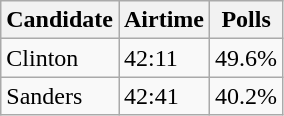<table class="wikitable sortable floatright">
<tr>
<th>Candidate</th>
<th>Airtime</th>
<th>Polls</th>
</tr>
<tr>
<td>Clinton</td>
<td>42:11</td>
<td>49.6%</td>
</tr>
<tr>
<td>Sanders</td>
<td>42:41</td>
<td>40.2%</td>
</tr>
</table>
